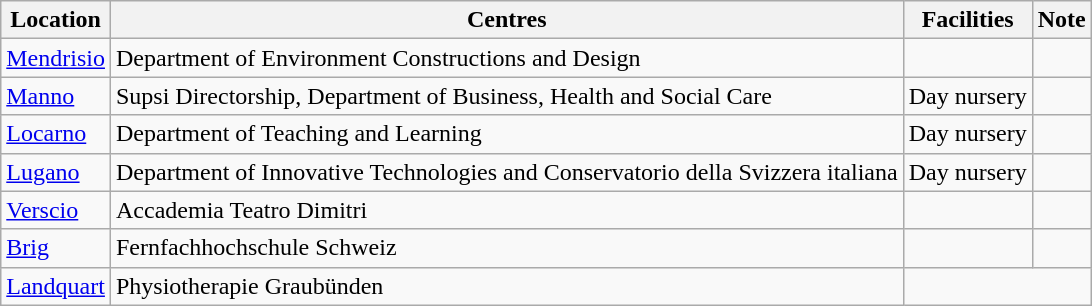<table class="wikitable sortable">
<tr>
<th>Location</th>
<th>Centres</th>
<th>Facilities</th>
<th class="unsortable">Note</th>
</tr>
<tr>
<td><a href='#'>Mendrisio</a></td>
<td>Department of Environment Constructions and Design</td>
<td></td>
<td></td>
</tr>
<tr>
<td><a href='#'>Manno</a></td>
<td>Supsi Directorship, Department of Business, Health and Social Care</td>
<td>Day nursery</td>
<td></td>
</tr>
<tr>
<td><a href='#'>Locarno</a></td>
<td>Department of Teaching and Learning</td>
<td>Day nursery</td>
<td></td>
</tr>
<tr>
<td><a href='#'>Lugano</a></td>
<td>Department of Innovative Technologies and Conservatorio della Svizzera italiana</td>
<td>Day nursery</td>
<td></td>
</tr>
<tr>
<td><a href='#'>Verscio</a></td>
<td>Accademia Teatro Dimitri</td>
<td></td>
<td></td>
</tr>
<tr>
<td><a href='#'>Brig</a></td>
<td>Fernfachhochschule Schweiz</td>
<td></td>
<td></td>
</tr>
<tr>
<td><a href='#'>Landquart</a></td>
<td>Physiotherapie Graubünden</td>
</tr>
</table>
